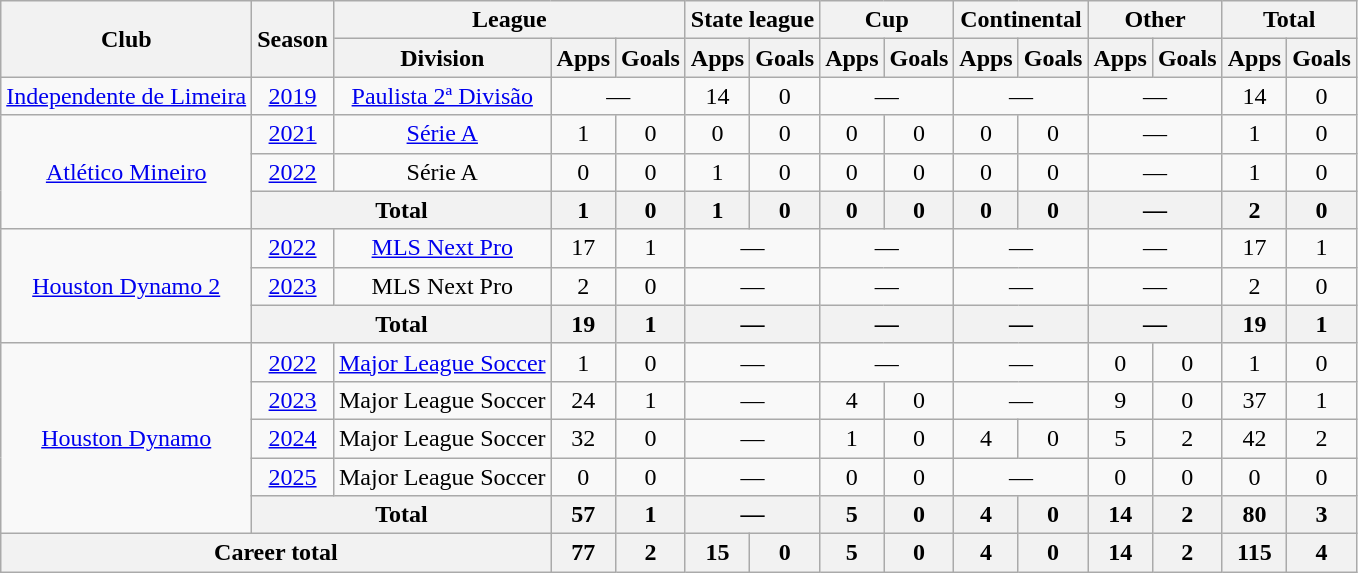<table class="wikitable" style="text-align: center;">
<tr>
<th rowspan="2">Club</th>
<th rowspan="2">Season</th>
<th colspan="3">League</th>
<th colspan="2">State league</th>
<th colspan="2">Cup</th>
<th colspan="2">Continental</th>
<th colspan="2">Other</th>
<th colspan="2">Total</th>
</tr>
<tr>
<th>Division</th>
<th>Apps</th>
<th>Goals</th>
<th>Apps</th>
<th>Goals</th>
<th>Apps</th>
<th>Goals</th>
<th>Apps</th>
<th>Goals</th>
<th>Apps</th>
<th>Goals</th>
<th>Apps</th>
<th>Goals</th>
</tr>
<tr>
<td><a href='#'>Independente de Limeira</a></td>
<td><a href='#'>2019</a></td>
<td><a href='#'>Paulista 2ª Divisão</a></td>
<td colspan="2">—</td>
<td>14</td>
<td>0</td>
<td colspan="2">—</td>
<td colspan="2">—</td>
<td colspan="2">—</td>
<td>14</td>
<td>0</td>
</tr>
<tr>
<td rowspan=3><a href='#'>Atlético Mineiro</a></td>
<td><a href='#'>2021</a></td>
<td><a href='#'>Série A</a></td>
<td>1</td>
<td>0</td>
<td>0</td>
<td>0</td>
<td>0</td>
<td>0</td>
<td>0</td>
<td>0</td>
<td colspan="2">—</td>
<td>1</td>
<td>0</td>
</tr>
<tr>
<td><a href='#'>2022</a></td>
<td>Série A</td>
<td>0</td>
<td>0</td>
<td>1</td>
<td>0</td>
<td>0</td>
<td>0</td>
<td>0</td>
<td>0</td>
<td colspan="2">—</td>
<td>1</td>
<td>0</td>
</tr>
<tr>
<th colspan="2">Total</th>
<th>1</th>
<th>0</th>
<th>1</th>
<th>0</th>
<th>0</th>
<th>0</th>
<th>0</th>
<th>0</th>
<th colspan="2">—</th>
<th>2</th>
<th>0</th>
</tr>
<tr>
<td rowspan="3"><a href='#'>Houston Dynamo 2</a></td>
<td><a href='#'>2022</a></td>
<td><a href='#'>MLS Next Pro</a></td>
<td>17</td>
<td>1</td>
<td colspan="2">—</td>
<td colspan="2">—</td>
<td colspan="2">—</td>
<td colspan="2">—</td>
<td>17</td>
<td>1</td>
</tr>
<tr>
<td><a href='#'>2023</a></td>
<td>MLS Next Pro</td>
<td>2</td>
<td>0</td>
<td colspan="2">—</td>
<td colspan="2">—</td>
<td colspan="2">—</td>
<td colspan="2">—</td>
<td>2</td>
<td>0</td>
</tr>
<tr>
<th colspan="2">Total</th>
<th>19</th>
<th>1</th>
<th colspan="2">—</th>
<th colspan="2">—</th>
<th colspan="2">—</th>
<th colspan="2">—</th>
<th>19</th>
<th>1</th>
</tr>
<tr>
<td rowspan="5"><a href='#'>Houston Dynamo</a></td>
<td><a href='#'>2022</a></td>
<td><a href='#'>Major League Soccer</a></td>
<td>1</td>
<td>0</td>
<td colspan="2">—</td>
<td colspan="2">—</td>
<td colspan="2">—</td>
<td>0</td>
<td>0</td>
<td>1</td>
<td>0</td>
</tr>
<tr>
<td><a href='#'>2023</a></td>
<td>Major League Soccer</td>
<td>24</td>
<td>1</td>
<td colspan="2">—</td>
<td>4</td>
<td>0</td>
<td colspan="2">—</td>
<td>9</td>
<td>0</td>
<td>37</td>
<td>1</td>
</tr>
<tr>
<td><a href='#'>2024</a></td>
<td>Major League Soccer</td>
<td>32</td>
<td>0</td>
<td colspan="2">—</td>
<td>1</td>
<td>0</td>
<td>4</td>
<td>0</td>
<td>5</td>
<td>2</td>
<td>42</td>
<td>2</td>
</tr>
<tr>
<td><a href='#'>2025</a></td>
<td>Major League Soccer</td>
<td>0</td>
<td>0</td>
<td colspan="2">—</td>
<td>0</td>
<td>0</td>
<td colspan="2">—</td>
<td>0</td>
<td>0</td>
<td>0</td>
<td>0</td>
</tr>
<tr>
<th colspan="2">Total</th>
<th>57</th>
<th>1</th>
<th colspan="2">—</th>
<th>5</th>
<th>0</th>
<th>4</th>
<th>0</th>
<th>14</th>
<th>2</th>
<th>80</th>
<th>3</th>
</tr>
<tr>
<th colspan="3">Career total</th>
<th>77</th>
<th>2</th>
<th>15</th>
<th>0</th>
<th>5</th>
<th>0</th>
<th>4</th>
<th>0</th>
<th>14</th>
<th>2</th>
<th>115</th>
<th>4</th>
</tr>
</table>
